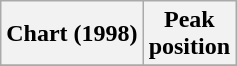<table class="wikitable sortable">
<tr>
<th>Chart (1998)</th>
<th>Peak<br>position</th>
</tr>
<tr>
</tr>
</table>
